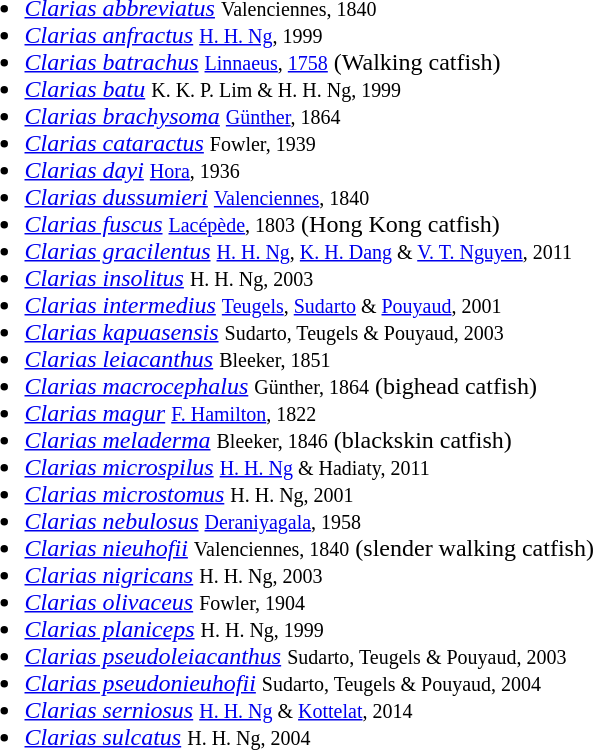<table>
<tr style="vertical-align:top;">
<td><br><ul><li><em><a href='#'>Clarias abbreviatus</a></em> <small>Valenciennes, 1840</small></li><li><em><a href='#'>Clarias anfractus</a></em> <small><a href='#'>H. H. Ng</a>, 1999</small> </li><li><em><a href='#'>Clarias batrachus</a></em> <small><a href='#'>Linnaeus</a>, <a href='#'>1758</a></small> (Walking catfish)</li><li><em><a href='#'>Clarias batu</a></em> <small>K. K. P. Lim & H. H. Ng, 1999</small> </li><li><em><a href='#'>Clarias brachysoma</a></em> <small><a href='#'>Günther</a>, 1864</small></li><li><em><a href='#'>Clarias cataractus</a></em> <small>Fowler, 1939</small></li><li><em><a href='#'>Clarias dayi</a></em> <small><a href='#'>Hora</a>, 1936</small></li><li><em><a href='#'>Clarias dussumieri</a></em> <small><a href='#'>Valenciennes</a>, 1840</small></li><li><em><a href='#'>Clarias fuscus</a></em> <small><a href='#'>Lacépède</a>, 1803</small> (Hong Kong catfish)</li><li><em><a href='#'>Clarias gracilentus</a></em> <small><a href='#'>H. H. Ng</a>, <a href='#'>K. H. Dang</a> & <a href='#'>V. T. Nguyen</a>, 2011</small> </li><li><em><a href='#'>Clarias insolitus</a></em> <small>H. H. Ng, 2003</small> </li><li><em><a href='#'>Clarias intermedius</a></em> <small><a href='#'>Teugels</a>, <a href='#'>Sudarto</a> & <a href='#'>Pouyaud</a>, 2001</small> </li><li><em><a href='#'>Clarias kapuasensis</a></em> <small>Sudarto, Teugels & Pouyaud, 2003</small> </li><li><em><a href='#'>Clarias leiacanthus</a></em> <small>Bleeker, 1851</small></li><li><em><a href='#'>Clarias macrocephalus</a></em> <small>Günther, 1864</small> (bighead catfish)</li><li><em><a href='#'>Clarias magur</a></em> <small><a href='#'>F. Hamilton</a>, 1822</small></li><li><em><a href='#'>Clarias meladerma</a></em> <small>Bleeker, 1846</small> (blackskin catfish)</li><li><em><a href='#'>Clarias microspilus</a></em> <small><a href='#'>H. H. Ng</a> & Hadiaty, 2011</small></li><li><em><a href='#'>Clarias microstomus</a></em> <small>H. H. Ng, 2001</small> </li><li><em><a href='#'>Clarias nebulosus</a></em> <small><a href='#'>Deraniyagala</a>, 1958</small></li><li><em><a href='#'>Clarias nieuhofii</a></em> <small>Valenciennes, 1840</small> (slender walking catfish)</li><li><em><a href='#'>Clarias nigricans</a></em> <small>H. H. Ng, 2003</small> </li><li><em><a href='#'>Clarias olivaceus</a></em> <small>Fowler, 1904</small></li><li><em><a href='#'>Clarias planiceps</a></em> <small>H. H. Ng, 1999</small> </li><li><em><a href='#'>Clarias pseudoleiacanthus</a></em> <small>Sudarto, Teugels & Pouyaud, 2003</small> </li><li><em><a href='#'>Clarias pseudonieuhofii</a></em> <small>Sudarto, Teugels & Pouyaud, 2004</small> </li><li><em><a href='#'>Clarias serniosus</a></em> <small><a href='#'>H. H. Ng</a> & <a href='#'>Kottelat</a>, 2014</small> </li><li><em><a href='#'>Clarias sulcatus</a></em> <small>H. H. Ng, 2004</small></li></ul></td>
</tr>
</table>
